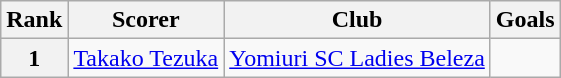<table class="wikitable">
<tr>
<th>Rank</th>
<th>Scorer</th>
<th>Club</th>
<th>Goals</th>
</tr>
<tr>
<th>1</th>
<td> <a href='#'>Takako Tezuka</a></td>
<td><a href='#'>Yomiuri SC Ladies Beleza</a></td>
<td></td>
</tr>
</table>
